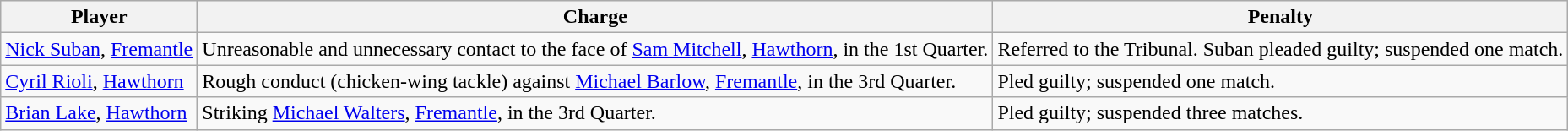<table class="wikitable">
<tr style="background:#efefef;">
<th>Player</th>
<th>Charge</th>
<th>Penalty</th>
</tr>
<tr>
<td><a href='#'>Nick Suban</a>, <a href='#'>Fremantle</a></td>
<td>Unreasonable and unnecessary contact to the face of <a href='#'>Sam Mitchell</a>, <a href='#'>Hawthorn</a>, in the 1st Quarter.</td>
<td>Referred to the Tribunal. Suban pleaded guilty; suspended one match.</td>
</tr>
<tr>
<td><a href='#'>Cyril Rioli</a>, <a href='#'>Hawthorn</a></td>
<td>Rough conduct (chicken-wing tackle) against <a href='#'>Michael Barlow</a>, <a href='#'>Fremantle</a>, in the 3rd Quarter.</td>
<td>Pled guilty; suspended one match.</td>
</tr>
<tr>
<td><a href='#'>Brian Lake</a>, <a href='#'>Hawthorn</a></td>
<td>Striking <a href='#'>Michael Walters</a>, <a href='#'>Fremantle</a>, in the 3rd Quarter.</td>
<td>Pled guilty; suspended three matches.</td>
</tr>
</table>
